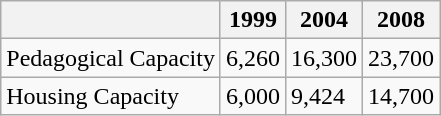<table class="wikitable">
<tr>
<th></th>
<th>1999</th>
<th>2004</th>
<th>2008</th>
</tr>
<tr>
<td>Pedagogical Capacity</td>
<td>6,260</td>
<td>16,300</td>
<td>23,700</td>
</tr>
<tr>
<td>Housing Capacity</td>
<td>6,000</td>
<td>9,424</td>
<td>14,700</td>
</tr>
</table>
